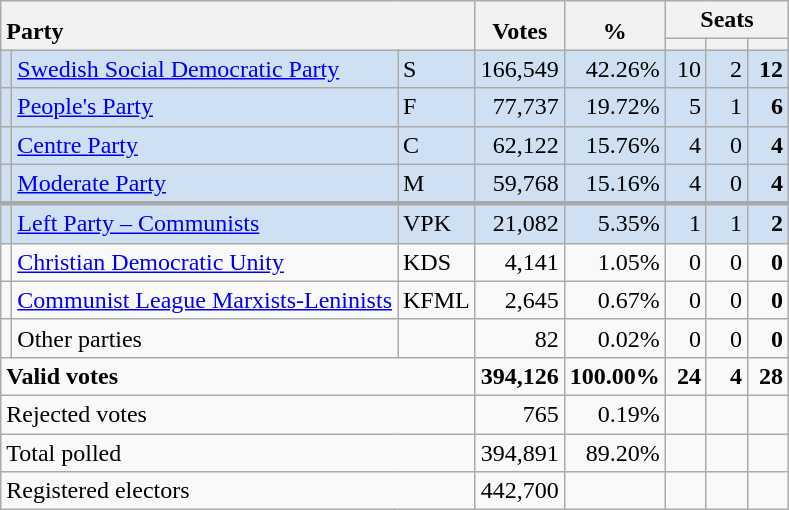<table class="wikitable" border="1" style="text-align:right;">
<tr>
<th style="text-align:left;" valign=bottom rowspan=2 colspan=3>Party</th>
<th align=center valign=bottom rowspan=2 width="50">Votes</th>
<th align=center valign=bottom rowspan=2 width="50">%</th>
<th colspan=3>Seats</th>
</tr>
<tr>
<th align=center valign=bottom width="20"><small></small></th>
<th align=center valign=bottom width="20"><small><a href='#'></a></small></th>
<th align=center valign=bottom width="20"><small></small></th>
</tr>
<tr style="background:#CEE0F2;">
<td></td>
<td align=left style="white-space: nowrap;"><a href='#'>Swedish Social Democratic Party</a></td>
<td align=left>S</td>
<td>166,549</td>
<td>42.26%</td>
<td>10</td>
<td>2</td>
<td><strong>12</strong></td>
</tr>
<tr style="background:#CEE0F2;">
<td></td>
<td align=left><a href='#'>People's Party</a></td>
<td align=left>F</td>
<td>77,737</td>
<td>19.72%</td>
<td>5</td>
<td>1</td>
<td><strong>6</strong></td>
</tr>
<tr style="background:#CEE0F2;">
<td></td>
<td align=left><a href='#'>Centre Party</a></td>
<td align=left>C</td>
<td>62,122</td>
<td>15.76%</td>
<td>4</td>
<td>0</td>
<td><strong>4</strong></td>
</tr>
<tr style="background:#CEE0F2;">
<td></td>
<td align=left><a href='#'>Moderate Party</a></td>
<td align=left>M</td>
<td>59,768</td>
<td>15.16%</td>
<td>4</td>
<td>0</td>
<td><strong>4</strong></td>
</tr>
<tr style="background:#CEE0F2; border-top:3px solid darkgray;">
<td></td>
<td align=left><a href='#'>Left Party – Communists</a></td>
<td align=left>VPK</td>
<td>21,082</td>
<td>5.35%</td>
<td>1</td>
<td>1</td>
<td><strong>2</strong></td>
</tr>
<tr>
<td></td>
<td align=left><a href='#'>Christian Democratic Unity</a></td>
<td align=left>KDS</td>
<td>4,141</td>
<td>1.05%</td>
<td>0</td>
<td>0</td>
<td><strong>0</strong></td>
</tr>
<tr>
<td></td>
<td align=left><a href='#'>Communist League Marxists-Leninists</a></td>
<td align=left>KFML</td>
<td>2,645</td>
<td>0.67%</td>
<td>0</td>
<td>0</td>
<td><strong>0</strong></td>
</tr>
<tr>
<td></td>
<td align=left>Other parties</td>
<td></td>
<td>82</td>
<td>0.02%</td>
<td>0</td>
<td>0</td>
<td><strong>0</strong></td>
</tr>
<tr style="font-weight:bold">
<td align=left colspan=3>Valid votes</td>
<td>394,126</td>
<td>100.00%</td>
<td>24</td>
<td>4</td>
<td>28</td>
</tr>
<tr>
<td align=left colspan=3>Rejected votes</td>
<td>765</td>
<td>0.19%</td>
<td></td>
<td></td>
<td></td>
</tr>
<tr>
<td align=left colspan=3>Total polled</td>
<td>394,891</td>
<td>89.20%</td>
<td></td>
<td></td>
<td></td>
</tr>
<tr>
<td align=left colspan=3>Registered electors</td>
<td>442,700</td>
<td></td>
<td></td>
<td></td>
<td></td>
</tr>
</table>
